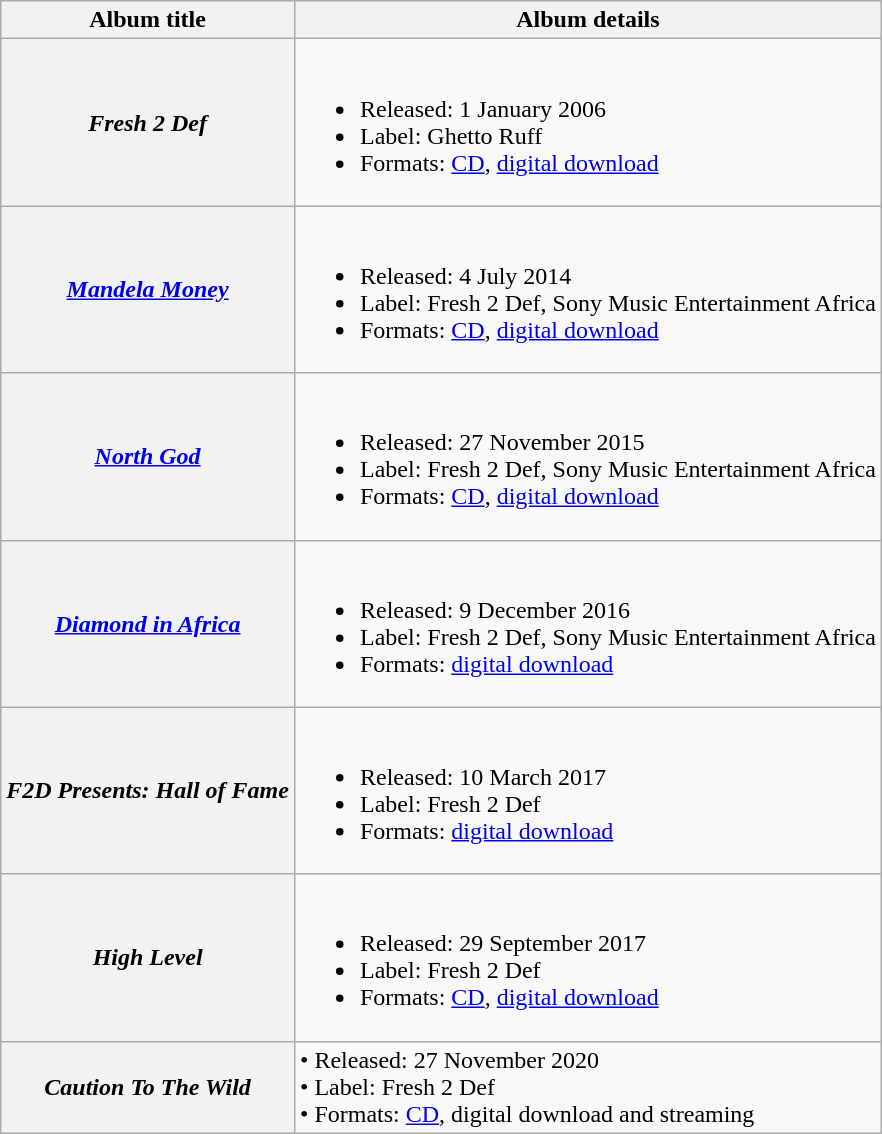<table class="wikitable">
<tr>
<th>Album title</th>
<th>Album details</th>
</tr>
<tr>
<th scope="row"><em>Fresh 2 Def</em></th>
<td><br><ul><li>Released: 1 January 2006</li><li>Label: Ghetto Ruff</li><li>Formats: <a href='#'>CD</a>, <a href='#'>digital download</a></li></ul></td>
</tr>
<tr>
<th scope="row"><em><a href='#'>Mandela Money</a></em></th>
<td><br><ul><li>Released: 4 July 2014</li><li>Label: Fresh 2 Def, Sony Music Entertainment Africa</li><li>Formats: <a href='#'>CD</a>, <a href='#'>digital download</a></li></ul></td>
</tr>
<tr>
<th scope="row"><em><a href='#'>North God</a></em></th>
<td><br><ul><li>Released: 27 November 2015</li><li>Label: Fresh 2 Def, Sony Music Entertainment Africa</li><li>Formats: <a href='#'>CD</a>, <a href='#'>digital download</a></li></ul></td>
</tr>
<tr>
<th scope="row"><em><a href='#'>Diamond in Africa</a></em></th>
<td><br><ul><li>Released: 9 December 2016</li><li>Label: Fresh 2 Def, Sony Music Entertainment Africa</li><li>Formats: <a href='#'>digital download</a></li></ul></td>
</tr>
<tr>
<th scope="row"><em>F2D Presents: Hall of Fame</em></th>
<td><br><ul><li>Released: 10 March 2017</li><li>Label: Fresh 2 Def</li><li>Formats: <a href='#'>digital download</a></li></ul></td>
</tr>
<tr>
<th scope="row"><em>High Level</em></th>
<td><br><ul><li>Released: 29 September 2017</li><li>Label: Fresh 2 Def</li><li>Formats: <a href='#'>CD</a>, <a href='#'>digital download</a></li></ul></td>
</tr>
<tr>
<th><em>Caution To The Wild</em></th>
<td>• Released: 27 November 2020<br>• Label: Fresh 2 Def<br>• Formats: <a href='#'>CD</a>, digital download and streaming</td>
</tr>
</table>
